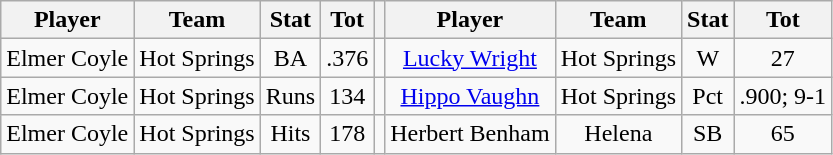<table class="wikitable" style="text-align:center">
<tr>
<th>Player</th>
<th>Team</th>
<th>Stat</th>
<th>Tot</th>
<th></th>
<th>Player</th>
<th>Team</th>
<th>Stat</th>
<th>Tot</th>
</tr>
<tr>
<td>Elmer Coyle</td>
<td>Hot Springs</td>
<td>BA</td>
<td>.376</td>
<td></td>
<td><a href='#'>Lucky Wright</a></td>
<td>Hot Springs</td>
<td>W</td>
<td>27</td>
</tr>
<tr>
<td>Elmer Coyle</td>
<td>Hot Springs</td>
<td>Runs</td>
<td>134</td>
<td></td>
<td><a href='#'>Hippo Vaughn</a></td>
<td>Hot Springs</td>
<td>Pct</td>
<td>.900; 9-1</td>
</tr>
<tr>
<td>Elmer Coyle</td>
<td>Hot Springs</td>
<td>Hits</td>
<td>178</td>
<td></td>
<td>Herbert Benham</td>
<td>Helena</td>
<td>SB</td>
<td>65</td>
</tr>
</table>
